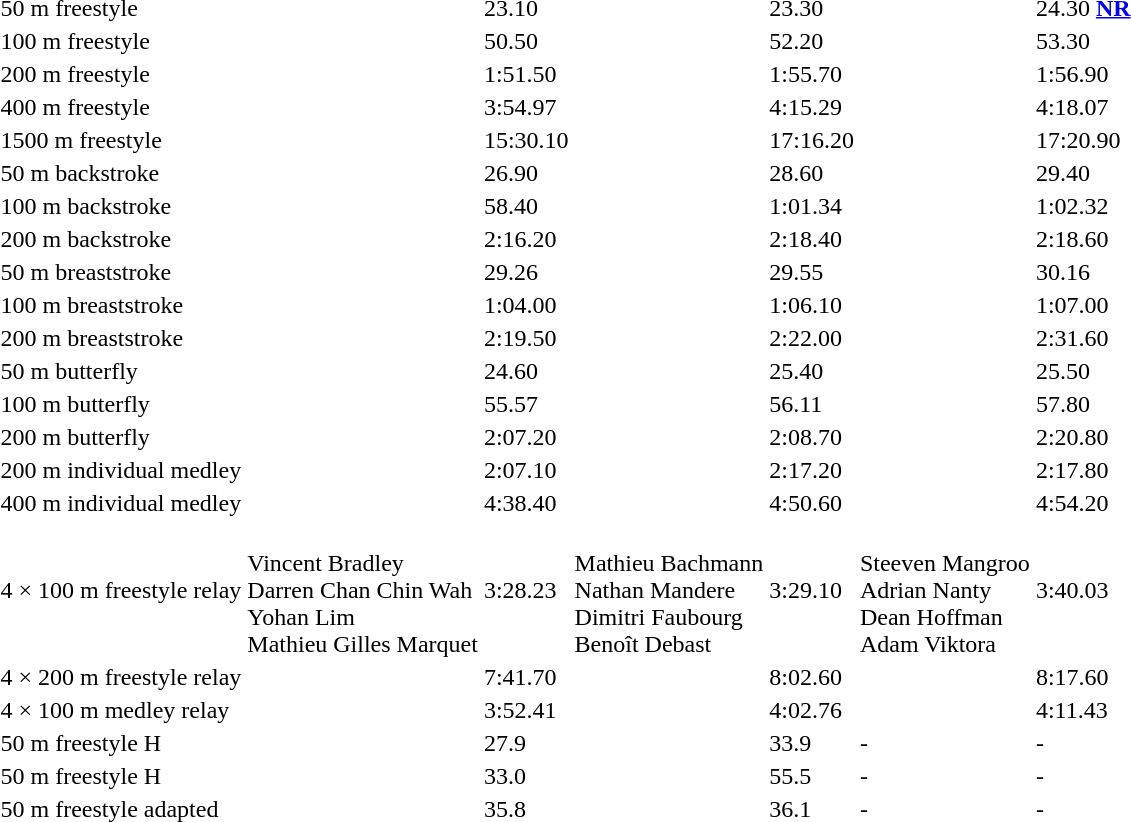<table>
<tr>
<td>50 m freestyle</td>
<td></td>
<td>23.10</td>
<td></td>
<td>23.30</td>
<td></td>
<td>24.30 <strong><a href='#'>NR</a></strong></td>
</tr>
<tr>
<td>100 m freestyle</td>
<td></td>
<td>50.50</td>
<td></td>
<td>52.20</td>
<td></td>
<td>53.30</td>
</tr>
<tr>
<td>200 m freestyle</td>
<td></td>
<td>1:51.50</td>
<td></td>
<td>1:55.70</td>
<td></td>
<td>1:56.90</td>
</tr>
<tr>
<td>400 m freestyle</td>
<td></td>
<td>3:54.97</td>
<td></td>
<td>4:15.29</td>
<td></td>
<td>4:18.07</td>
</tr>
<tr>
<td>1500 m freestyle</td>
<td></td>
<td>15:30.10</td>
<td></td>
<td>17:16.20</td>
<td></td>
<td>17:20.90</td>
</tr>
<tr>
<td>50 m backstroke</td>
<td></td>
<td>26.90</td>
<td></td>
<td>28.60</td>
<td></td>
<td>29.40</td>
</tr>
<tr>
<td>100 m backstroke</td>
<td></td>
<td>58.40</td>
<td></td>
<td>1:01.34</td>
<td></td>
<td>1:02.32</td>
</tr>
<tr>
<td>200 m backstroke</td>
<td></td>
<td>2:16.20</td>
<td></td>
<td>2:18.40</td>
<td></td>
<td>2:18.60</td>
</tr>
<tr>
<td>50 m breaststroke</td>
<td></td>
<td>29.26</td>
<td></td>
<td>29.55</td>
<td></td>
<td>30.16</td>
</tr>
<tr>
<td>100 m breaststroke</td>
<td></td>
<td>1:04.00</td>
<td></td>
<td>1:06.10</td>
<td></td>
<td>1:07.00</td>
</tr>
<tr>
<td>200 m breaststroke</td>
<td></td>
<td>2:19.50</td>
<td></td>
<td>2:22.00</td>
<td></td>
<td>2:31.60</td>
</tr>
<tr>
<td>50 m butterfly</td>
<td></td>
<td>24.60</td>
<td></td>
<td>25.40</td>
<td></td>
<td>25.50</td>
</tr>
<tr>
<td>100 m butterfly</td>
<td></td>
<td>55.57</td>
<td></td>
<td>56.11</td>
<td></td>
<td>57.80</td>
</tr>
<tr>
<td>200 m butterfly</td>
<td></td>
<td>2:07.20</td>
<td></td>
<td>2:08.70</td>
<td></td>
<td>2:20.80</td>
</tr>
<tr>
<td>200 m individual medley</td>
<td></td>
<td>2:07.10</td>
<td></td>
<td>2:17.20</td>
<td></td>
<td>2:17.80</td>
</tr>
<tr>
<td>400 m individual medley</td>
<td></td>
<td>4:38.40</td>
<td></td>
<td>4:50.60</td>
<td></td>
<td>4:54.20</td>
</tr>
<tr>
<td>4 × 100 m freestyle relay</td>
<td><br>Vincent Bradley<br>Darren Chan Chin Wah<br>Yohan Lim<br>Mathieu Gilles Marquet</td>
<td>3:28.23</td>
<td><br>Mathieu Bachmann<br>Nathan Mandere<br>Dimitri Faubourg<br>Benoît Debast</td>
<td>3:29.10</td>
<td><br>Steeven Mangroo<br>Adrian Nanty<br>Dean Hoffman<br>Adam Viktora</td>
<td>3:40.03</td>
</tr>
<tr>
<td>4 × 200 m freestyle relay</td>
<td></td>
<td>7:41.70</td>
<td></td>
<td>8:02.60</td>
<td></td>
<td>8:17.60</td>
</tr>
<tr>
<td>4 × 100 m medley relay</td>
<td></td>
<td>3:52.41</td>
<td></td>
<td>4:02.76</td>
<td></td>
<td>4:11.43</td>
</tr>
<tr>
<td>50 m freestyle H</td>
<td></td>
<td>27.9</td>
<td></td>
<td>33.9</td>
<td>-</td>
<td>-</td>
</tr>
<tr>
<td>50 m freestyle H</td>
<td></td>
<td>33.0</td>
<td></td>
<td>55.5</td>
<td>-</td>
<td>-</td>
</tr>
<tr>
<td>50 m freestyle adapted</td>
<td></td>
<td>35.8</td>
<td></td>
<td>36.1</td>
<td>-</td>
<td>-</td>
</tr>
</table>
